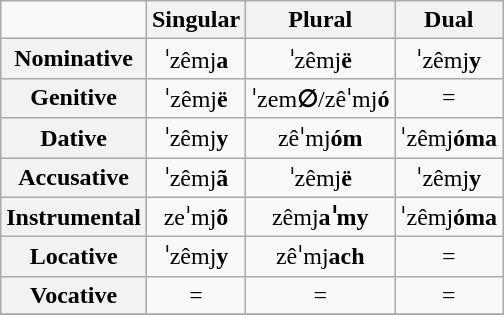<table class="wikitable" style="text-align:center;">
<tr>
<td></td>
<th>Singular</th>
<th>Plural</th>
<th>Dual</th>
</tr>
<tr>
<th>Nominative</th>
<td>ˈzêmj<strong>a</strong></td>
<td>ˈzêmj<strong>ë</strong></td>
<td>ˈzêmj<strong>y</strong></td>
</tr>
<tr>
<th>Genitive</th>
<td>ˈzêmj<strong>ë</strong></td>
<td>ˈzem<strong>∅</strong>/zêˈmj<strong>ó</strong></td>
<td>= </td>
</tr>
<tr>
<th>Dative</th>
<td>ˈzêmj<strong>y</strong></td>
<td>zêˈmj<strong>óm</strong></td>
<td>ˈzêmj<strong>óma</strong></td>
</tr>
<tr>
<th>Accusative</th>
<td>ˈzêmj<strong>ã</strong></td>
<td>ˈzêmj<strong>ë</strong></td>
<td>ˈzêmj<strong>y</strong></td>
</tr>
<tr>
<th>Instrumental</th>
<td>zeˈmj<strong>õ</strong></td>
<td>zêmj<strong>aˈmy</strong></td>
<td>ˈzêmj<strong>óma</strong></td>
</tr>
<tr>
<th>Locative</th>
<td>ˈzêmj<strong>y</strong></td>
<td>zêˈmj<strong>ach</strong></td>
<td>= </td>
</tr>
<tr>
<th>Vocative</th>
<td>= </td>
<td>= </td>
<td>= </td>
</tr>
<tr>
</tr>
</table>
